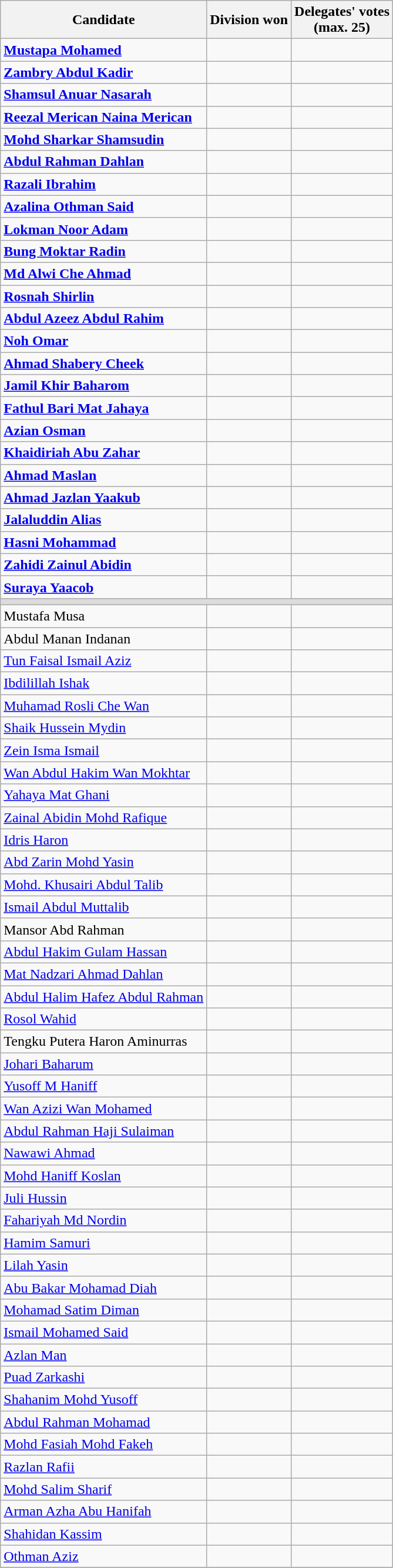<table class="wikitable sortable">
<tr>
<th>Candidate</th>
<th>Division won</th>
<th>Delegates' votes <br>(max. 25)</th>
</tr>
<tr>
<td><strong><a href='#'>Mustapa Mohamed</a></strong></td>
<td></td>
<td></td>
</tr>
<tr>
<td><strong><a href='#'>Zambry Abdul Kadir</a></strong></td>
<td></td>
<td></td>
</tr>
<tr>
<td><strong><a href='#'>Shamsul Anuar Nasarah</a></strong></td>
<td></td>
<td></td>
</tr>
<tr>
<td><strong><a href='#'>Reezal Merican Naina Merican</a></strong></td>
<td></td>
<td></td>
</tr>
<tr>
<td><strong><a href='#'>Mohd Sharkar Shamsudin</a></strong></td>
<td></td>
<td></td>
</tr>
<tr>
<td><strong><a href='#'>Abdul Rahman Dahlan</a></strong></td>
<td></td>
<td></td>
</tr>
<tr>
<td><strong><a href='#'>Razali Ibrahim</a></strong></td>
<td></td>
<td></td>
</tr>
<tr>
<td><strong><a href='#'>Azalina Othman Said</a></strong></td>
<td></td>
<td></td>
</tr>
<tr>
<td><strong><a href='#'>Lokman Noor Adam</a></strong></td>
<td></td>
<td></td>
</tr>
<tr>
<td><strong><a href='#'>Bung Moktar Radin</a></strong></td>
<td></td>
<td></td>
</tr>
<tr>
<td><strong><a href='#'>Md Alwi Che Ahmad</a></strong></td>
<td></td>
<td></td>
</tr>
<tr>
<td><strong><a href='#'>Rosnah Shirlin</a></strong></td>
<td></td>
<td></td>
</tr>
<tr>
<td><strong><a href='#'>Abdul Azeez Abdul Rahim</a></strong></td>
<td></td>
<td></td>
</tr>
<tr>
<td><strong><a href='#'>Noh Omar</a></strong></td>
<td></td>
<td></td>
</tr>
<tr>
<td><strong><a href='#'>Ahmad Shabery Cheek</a></strong></td>
<td></td>
<td></td>
</tr>
<tr>
<td><strong><a href='#'>Jamil Khir Baharom</a></strong></td>
<td></td>
<td></td>
</tr>
<tr>
<td><strong><a href='#'>Fathul Bari Mat Jahaya</a></strong></td>
<td></td>
<td></td>
</tr>
<tr>
<td><strong><a href='#'>Azian Osman</a></strong></td>
<td></td>
<td></td>
</tr>
<tr>
<td><strong><a href='#'>Khaidiriah Abu Zahar</a></strong></td>
<td></td>
<td></td>
</tr>
<tr>
<td><strong><a href='#'>Ahmad Maslan</a></strong></td>
<td></td>
<td></td>
</tr>
<tr>
<td><strong><a href='#'>Ahmad Jazlan Yaakub</a></strong></td>
<td></td>
<td></td>
</tr>
<tr>
<td><strong><a href='#'>Jalaluddin Alias</a></strong></td>
<td></td>
<td></td>
</tr>
<tr>
<td><strong><a href='#'>Hasni Mohammad</a></strong></td>
<td></td>
<td></td>
</tr>
<tr>
<td><strong><a href='#'>Zahidi Zainul Abidin</a></strong></td>
<td></td>
<td></td>
</tr>
<tr>
<td><strong><a href='#'>Suraya Yaacob</a></strong></td>
<td></td>
<td></td>
</tr>
<tr>
<td colspan=3 bgcolor=dcdcdc></td>
</tr>
<tr>
<td>Mustafa Musa</td>
<td></td>
<td></td>
</tr>
<tr>
<td>Abdul Manan Indanan</td>
<td></td>
<td></td>
</tr>
<tr>
<td><a href='#'>Tun Faisal Ismail Aziz</a></td>
<td></td>
<td></td>
</tr>
<tr>
<td><a href='#'>Ibdilillah Ishak</a></td>
<td></td>
<td></td>
</tr>
<tr>
<td><a href='#'>Muhamad Rosli Che Wan</a></td>
<td></td>
<td></td>
</tr>
<tr>
<td><a href='#'>Shaik Hussein Mydin</a></td>
<td></td>
<td></td>
</tr>
<tr>
<td><a href='#'>Zein Isma Ismail</a></td>
<td></td>
<td></td>
</tr>
<tr>
<td><a href='#'>Wan Abdul Hakim Wan Mokhtar</a></td>
<td></td>
<td></td>
</tr>
<tr>
<td><a href='#'>Yahaya Mat Ghani</a></td>
<td></td>
<td></td>
</tr>
<tr>
<td><a href='#'>Zainal Abidin Mohd Rafique</a></td>
<td></td>
<td></td>
</tr>
<tr>
<td><a href='#'>Idris Haron</a></td>
<td></td>
<td></td>
</tr>
<tr>
<td><a href='#'>Abd Zarin Mohd Yasin</a></td>
<td></td>
<td></td>
</tr>
<tr>
<td><a href='#'>Mohd. Khusairi Abdul Talib</a></td>
<td></td>
<td></td>
</tr>
<tr>
<td><a href='#'>Ismail Abdul Muttalib</a></td>
<td></td>
<td></td>
</tr>
<tr>
<td>Mansor Abd Rahman</td>
<td></td>
<td></td>
</tr>
<tr>
<td><a href='#'>Abdul Hakim Gulam Hassan</a></td>
<td></td>
<td></td>
</tr>
<tr>
<td><a href='#'>Mat Nadzari Ahmad Dahlan</a></td>
<td></td>
<td></td>
</tr>
<tr>
<td><a href='#'>Abdul Halim Hafez Abdul Rahman</a></td>
<td></td>
<td></td>
</tr>
<tr>
<td><a href='#'>Rosol Wahid</a></td>
<td></td>
<td></td>
</tr>
<tr>
<td>Tengku Putera Haron Aminurras</td>
<td></td>
<td></td>
</tr>
<tr>
<td><a href='#'>Johari Baharum</a></td>
<td></td>
<td></td>
</tr>
<tr>
<td><a href='#'>Yusoff M Haniff</a></td>
<td></td>
<td></td>
</tr>
<tr>
<td><a href='#'>Wan Azizi Wan Mohamed</a></td>
<td></td>
<td></td>
</tr>
<tr>
<td><a href='#'>Abdul Rahman Haji Sulaiman</a></td>
<td></td>
<td></td>
</tr>
<tr>
<td><a href='#'>Nawawi Ahmad</a></td>
<td></td>
<td></td>
</tr>
<tr>
<td><a href='#'>Mohd Haniff Koslan</a></td>
<td></td>
<td></td>
</tr>
<tr>
<td><a href='#'>Juli Hussin</a></td>
<td></td>
<td></td>
</tr>
<tr>
<td><a href='#'>Fahariyah Md Nordin</a></td>
<td></td>
<td></td>
</tr>
<tr>
<td><a href='#'>Hamim Samuri</a></td>
<td></td>
<td></td>
</tr>
<tr>
<td><a href='#'>Lilah Yasin</a></td>
<td></td>
<td></td>
</tr>
<tr>
<td><a href='#'>Abu Bakar Mohamad Diah</a></td>
<td></td>
<td></td>
</tr>
<tr>
<td><a href='#'>Mohamad Satim Diman</a></td>
<td></td>
<td></td>
</tr>
<tr>
<td><a href='#'>Ismail Mohamed Said</a></td>
<td></td>
<td></td>
</tr>
<tr>
<td><a href='#'>Azlan Man</a></td>
<td></td>
<td></td>
</tr>
<tr>
<td><a href='#'>Puad Zarkashi</a></td>
<td></td>
<td></td>
</tr>
<tr>
<td><a href='#'>Shahanim Mohd Yusoff</a></td>
<td></td>
<td></td>
</tr>
<tr>
<td><a href='#'>Abdul Rahman Mohamad</a></td>
<td></td>
<td></td>
</tr>
<tr>
<td><a href='#'>Mohd Fasiah Mohd Fakeh</a></td>
<td></td>
<td></td>
</tr>
<tr>
<td><a href='#'>Razlan Rafii</a></td>
<td></td>
<td></td>
</tr>
<tr>
<td><a href='#'>Mohd Salim Sharif</a></td>
<td></td>
<td></td>
</tr>
<tr>
<td><a href='#'>Arman Azha Abu Hanifah</a></td>
<td></td>
<td></td>
</tr>
<tr>
<td><a href='#'>Shahidan Kassim</a></td>
<td></td>
<td></td>
</tr>
<tr>
<td><a href='#'>Othman Aziz</a></td>
<td></td>
<td></td>
</tr>
<tr>
</tr>
</table>
